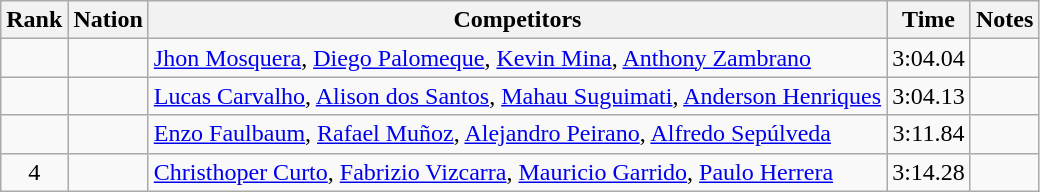<table class="wikitable sortable" style="text-align:center">
<tr>
<th>Rank</th>
<th>Nation</th>
<th>Competitors</th>
<th>Time</th>
<th>Notes</th>
</tr>
<tr>
<td></td>
<td align=left></td>
<td align=left><a href='#'>Jhon Mosquera</a>, <a href='#'>Diego Palomeque</a>, <a href='#'>Kevin Mina</a>, <a href='#'>Anthony Zambrano</a></td>
<td>3:04.04</td>
<td></td>
</tr>
<tr>
<td></td>
<td align=left></td>
<td align=left><a href='#'>Lucas Carvalho</a>, <a href='#'>Alison dos Santos</a>, <a href='#'>Mahau Suguimati</a>, <a href='#'>Anderson Henriques</a></td>
<td>3:04.13</td>
<td></td>
</tr>
<tr>
<td></td>
<td align=left></td>
<td align=left><a href='#'>Enzo Faulbaum</a>, <a href='#'>Rafael Muñoz</a>, <a href='#'>Alejandro Peirano</a>, <a href='#'>Alfredo Sepúlveda</a></td>
<td>3:11.84</td>
<td></td>
</tr>
<tr>
<td>4</td>
<td align=left></td>
<td align=left><a href='#'>Christhoper Curto</a>, <a href='#'>Fabrizio Vizcarra</a>, <a href='#'>Mauricio Garrido</a>, <a href='#'>Paulo Herrera</a></td>
<td>3:14.28</td>
<td></td>
</tr>
</table>
